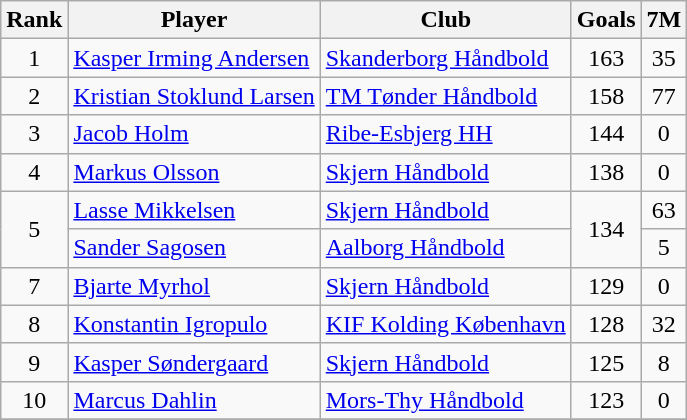<table class="wikitable sortable" style="text-align:center">
<tr>
<th>Rank</th>
<th>Player</th>
<th>Club</th>
<th>Goals</th>
<th>7M</th>
</tr>
<tr>
<td>1</td>
<td style="text-align:left"> <a href='#'>Kasper Irming Andersen</a></td>
<td style="text-align:left"><a href='#'>Skanderborg Håndbold</a></td>
<td>163</td>
<td>35</td>
</tr>
<tr>
<td>2</td>
<td style="text-align:left"> <a href='#'>Kristian Stoklund Larsen</a></td>
<td style="text-align:left"><a href='#'>TM Tønder Håndbold</a></td>
<td>158</td>
<td>77</td>
</tr>
<tr>
<td>3</td>
<td style="text-align:left"> <a href='#'>Jacob Holm</a></td>
<td style="text-align:left"><a href='#'>Ribe-Esbjerg HH</a></td>
<td>144</td>
<td>0</td>
</tr>
<tr>
<td>4</td>
<td style="text-align:left"> <a href='#'>Markus Olsson</a></td>
<td style="text-align:left"><a href='#'>Skjern Håndbold</a></td>
<td>138</td>
<td>0</td>
</tr>
<tr>
<td rowspan = 2>5</td>
<td style="text-align:left"> <a href='#'>Lasse Mikkelsen</a></td>
<td style="text-align:left"><a href='#'>Skjern Håndbold</a></td>
<td rowspan = 2>134</td>
<td>63</td>
</tr>
<tr>
<td style="text-align:left"> <a href='#'>Sander Sagosen</a></td>
<td style="text-align:left"><a href='#'>Aalborg Håndbold</a></td>
<td>5</td>
</tr>
<tr>
<td>7</td>
<td style="text-align:left"> <a href='#'>Bjarte Myrhol</a></td>
<td style="text-align:left"><a href='#'>Skjern Håndbold</a></td>
<td>129</td>
<td>0</td>
</tr>
<tr>
<td>8</td>
<td style="text-align:left"> <a href='#'>Konstantin Igropulo</a></td>
<td style="text-align:left"><a href='#'>KIF Kolding København</a></td>
<td>128</td>
<td>32</td>
</tr>
<tr>
<td>9</td>
<td style="text-align:left"> <a href='#'>Kasper Søndergaard</a></td>
<td style="text-align:left"><a href='#'>Skjern Håndbold</a></td>
<td>125</td>
<td>8</td>
</tr>
<tr>
<td>10</td>
<td style="text-align:left"> <a href='#'>Marcus Dahlin</a></td>
<td style="text-align:left"><a href='#'>Mors-Thy Håndbold</a></td>
<td>123</td>
<td>0</td>
</tr>
<tr>
</tr>
</table>
